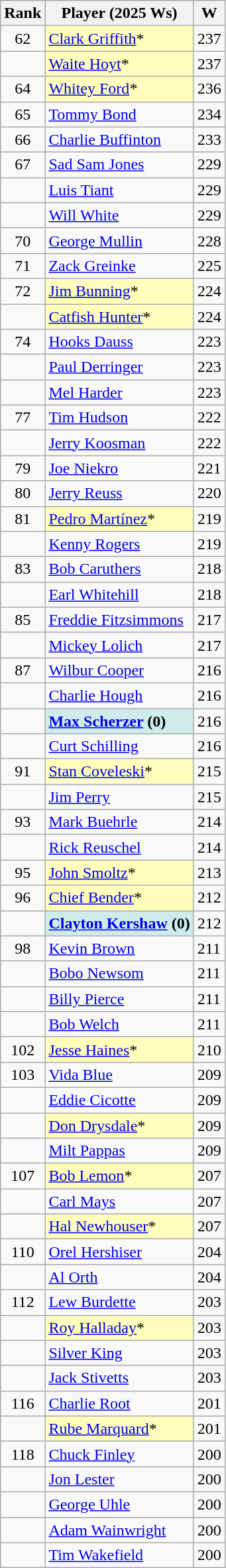<table class="wikitable" style="float:left;">
<tr style="white-space:nowrap;">
<th>Rank</th>
<th>Player (2025 Ws)</th>
<th>W</th>
</tr>
<tr>
<th style="text-align:center; background: #F9F9F9; font-weight: normal;">62</th>
<td style="background:#ffffbb;"><a href='#'>Clark Griffith</a>*</td>
<td>237</td>
</tr>
<tr>
<th style="text-align:center; background: #F9F9F9; font-weight: normal;"></th>
<td style="background:#ffffbb;"><a href='#'>Waite Hoyt</a>*</td>
<td>237</td>
</tr>
<tr>
<th style="text-align:center; background: #F9F9F9; font-weight: normal;">64</th>
<td style="background:#ffffbb;"><a href='#'>Whitey Ford</a>*</td>
<td>236</td>
</tr>
<tr>
<th style="text-align:center; background: #F9F9F9; font-weight: normal;">65</th>
<td><a href='#'>Tommy Bond</a></td>
<td>234</td>
</tr>
<tr>
<th style="text-align:center; background: #F9F9F9; font-weight: normal;">66</th>
<td><a href='#'>Charlie Buffinton</a></td>
<td>233</td>
</tr>
<tr>
<th style="text-align:center; background: #F9F9F9; font-weight: normal;">67</th>
<td><a href='#'>Sad Sam Jones</a></td>
<td>229</td>
</tr>
<tr>
<th style="text-align:center; background: #F9F9F9; font-weight: normal;"></th>
<td><a href='#'>Luis Tiant</a></td>
<td>229</td>
</tr>
<tr>
<th style="text-align:center; background: #F9F9F9; font-weight: normal;"></th>
<td><a href='#'>Will White</a></td>
<td>229</td>
</tr>
<tr>
<th style="text-align:center; background: #F9F9F9; font-weight: normal;">70</th>
<td><a href='#'>George Mullin</a></td>
<td>228</td>
</tr>
<tr>
<th style="text-align:center; background: #F9F9F9; font-weight: normal;">71</th>
<td><a href='#'>Zack Greinke</a></td>
<td>225</td>
</tr>
<tr>
<th style="text-align:center; background: #F9F9F9; font-weight: normal;">72</th>
<td style="background:#ffffbb;"><a href='#'>Jim Bunning</a>*</td>
<td>224</td>
</tr>
<tr>
<th style="text-align:center; background: #F9F9F9; font-weight: normal;"></th>
<td style="background:#ffffbb;"><a href='#'>Catfish Hunter</a>*</td>
<td>224</td>
</tr>
<tr>
<th style="text-align:center; background: #F9F9F9; font-weight: normal;">74</th>
<td><a href='#'>Hooks Dauss</a></td>
<td>223</td>
</tr>
<tr>
<th style="text-align:center; background: #F9F9F9; font-weight: normal;"></th>
<td><a href='#'>Paul Derringer</a></td>
<td>223</td>
</tr>
<tr>
<th style="text-align:center; background: #F9F9F9; font-weight: normal;"></th>
<td><a href='#'>Mel Harder</a></td>
<td>223</td>
</tr>
<tr>
<th style="text-align:center; background: #F9F9F9; font-weight: normal;">77</th>
<td><a href='#'>Tim Hudson</a></td>
<td>222</td>
</tr>
<tr>
<th style="text-align:center; background: #F9F9F9; font-weight: normal;"></th>
<td><a href='#'>Jerry Koosman</a></td>
<td>222</td>
</tr>
<tr>
<th style="text-align:center; background: #F9F9F9; font-weight: normal;">79</th>
<td><a href='#'>Joe Niekro</a></td>
<td>221</td>
</tr>
<tr>
<th style="text-align:center; background: #F9F9F9; font-weight: normal;">80</th>
<td><a href='#'>Jerry Reuss</a></td>
<td>220</td>
</tr>
<tr>
<th style="text-align:center; background: #F9F9F9; font-weight: normal;">81</th>
<td style="background:#ffffbb;"><a href='#'>Pedro Martínez</a>*</td>
<td>219</td>
</tr>
<tr>
<th style="text-align:center; background: #F9F9F9; font-weight: normal;"></th>
<td><a href='#'>Kenny Rogers</a></td>
<td>219</td>
</tr>
<tr>
<th style="text-align:center; background: #F9F9F9; font-weight: normal;">83</th>
<td><a href='#'>Bob Caruthers</a></td>
<td>218</td>
</tr>
<tr>
<th style="text-align:center; background: #F9F9F9; font-weight: normal;"></th>
<td><a href='#'>Earl Whitehill</a></td>
<td>218</td>
</tr>
<tr>
<th style="text-align:center; background: #F9F9F9; font-weight: normal;">85</th>
<td><a href='#'>Freddie Fitzsimmons</a></td>
<td>217</td>
</tr>
<tr>
<th style="text-align:center; background: #F9F9F9; font-weight: normal;"></th>
<td><a href='#'>Mickey Lolich</a></td>
<td>217</td>
</tr>
<tr>
<th style="text-align:center; background: #F9F9F9; font-weight: normal;">87</th>
<td><a href='#'>Wilbur Cooper</a></td>
<td>216</td>
</tr>
<tr>
<th style="text-align:center; background: #F9F9F9; font-weight: normal;"></th>
<td><a href='#'>Charlie Hough</a></td>
<td>216</td>
</tr>
<tr>
<th style="text-align:center; background: #F9F9F9; font-weight: normal;"></th>
<td style="background:#cfecec;"><strong><a href='#'>Max Scherzer</a> (0)</strong></td>
<td>216</td>
</tr>
<tr>
<th style="text-align:center; background: #F9F9F9; font-weight: normal;"></th>
<td><a href='#'>Curt Schilling</a></td>
<td>216</td>
</tr>
<tr>
<th style="text-align:center; background: #F9F9F9; font-weight: normal;">91</th>
<td style="background:#ffffbb;"><a href='#'>Stan Coveleski</a>*</td>
<td>215</td>
</tr>
<tr>
<th style="text-align:center; background: #F9F9F9; font-weight: normal;"></th>
<td><a href='#'>Jim Perry</a></td>
<td>215</td>
</tr>
<tr>
<th style="text-align:center; background: #F9F9F9; font-weight: normal;">93</th>
<td><a href='#'>Mark Buehrle</a></td>
<td>214</td>
</tr>
<tr>
<th style="text-align:center; background: #F9F9F9; font-weight: normal;"></th>
<td><a href='#'>Rick Reuschel</a></td>
<td>214</td>
</tr>
<tr>
<th style="text-align:center; background: #F9F9F9; font-weight: normal;">95</th>
<td style="background:#ffffbb;"><a href='#'>John Smoltz</a>*</td>
<td>213</td>
</tr>
<tr>
<th style="text-align:center; background: #F9F9F9; font-weight: normal;">96</th>
<td style="background:#ffffbb;"><a href='#'>Chief Bender</a>*</td>
<td>212</td>
</tr>
<tr>
<th style="text-align:center; background: #F9F9F9; font-weight: normal;"></th>
<td style="background:#cfecec;"><strong><a href='#'>Clayton Kershaw</a> (0)</strong></td>
<td>212</td>
</tr>
<tr>
<th style="text-align:center; background: #F9F9F9; font-weight: normal;">98</th>
<td><a href='#'>Kevin Brown</a></td>
<td>211</td>
</tr>
<tr>
<th style="text-align:center; background: #F9F9F9; font-weight: normal;"></th>
<td><a href='#'>Bobo Newsom</a></td>
<td>211</td>
</tr>
<tr>
<th style="text-align:center; background: #F9F9F9; font-weight: normal;"></th>
<td><a href='#'>Billy Pierce</a></td>
<td>211</td>
</tr>
<tr>
<th style="text-align:center; background: #F9F9F9; font-weight: normal;"></th>
<td><a href='#'>Bob Welch</a></td>
<td>211</td>
</tr>
<tr>
<th style="text-align:center; background: #F9F9F9; font-weight: normal;">102</th>
<td style="background:#ffffbb;"><a href='#'>Jesse Haines</a>*</td>
<td>210</td>
</tr>
<tr>
<th style="text-align:center; background: #F9F9F9; font-weight: normal;">103</th>
<td><a href='#'>Vida Blue</a></td>
<td>209</td>
</tr>
<tr>
<th style="text-align:center; background: #F9F9F9; font-weight: normal;"></th>
<td><a href='#'>Eddie Cicotte</a></td>
<td>209</td>
</tr>
<tr>
<th style="text-align:center; background: #F9F9F9; font-weight: normal;"></th>
<td style="background:#ffffbb;"><a href='#'>Don Drysdale</a>*</td>
<td>209</td>
</tr>
<tr>
<th style="text-align:center; background: #F9F9F9; font-weight: normal;"></th>
<td><a href='#'>Milt Pappas</a></td>
<td>209</td>
</tr>
<tr>
<th style="text-align:center; background: #F9F9F9; font-weight: normal;">107</th>
<td style="background:#ffffbb;"><a href='#'>Bob Lemon</a>*</td>
<td>207</td>
</tr>
<tr>
<th style="text-align:center; background: #F9F9F9; font-weight: normal;"></th>
<td><a href='#'>Carl Mays</a></td>
<td>207</td>
</tr>
<tr>
<th style="text-align:center; background: #F9F9F9; font-weight: normal;"></th>
<td style="background:#ffffbb;"><a href='#'>Hal Newhouser</a>*</td>
<td>207</td>
</tr>
<tr>
<th style="text-align:center; background: #F9F9F9; font-weight: normal;">110</th>
<td><a href='#'>Orel Hershiser</a></td>
<td>204</td>
</tr>
<tr>
<th style="text-align:center; background: #F9F9F9; font-weight: normal;"></th>
<td><a href='#'>Al Orth</a></td>
<td>204</td>
</tr>
<tr>
<th style="text-align:center; background: #F9F9F9; font-weight: normal;">112</th>
<td><a href='#'>Lew Burdette</a></td>
<td>203</td>
</tr>
<tr>
<th style="text-align:center; background: #F9F9F9; font-weight: normal;"></th>
<td style="background:#ffffbb;"><a href='#'>Roy Halladay</a>*</td>
<td>203</td>
</tr>
<tr>
<th style="text-align:center; background: #F9F9F9; font-weight: normal;"></th>
<td><a href='#'>Silver King</a></td>
<td>203</td>
</tr>
<tr>
<th style="text-align:center; background: #F9F9F9; font-weight: normal;"></th>
<td><a href='#'>Jack Stivetts</a></td>
<td>203</td>
</tr>
<tr>
<th style="text-align:center; background: #F9F9F9; font-weight: normal;">116</th>
<td><a href='#'>Charlie Root</a></td>
<td>201</td>
</tr>
<tr>
<th style="text-align:center; background: #F9F9F9; font-weight: normal;"></th>
<td style="background:#ffffbb;"><a href='#'>Rube Marquard</a>*</td>
<td>201</td>
</tr>
<tr>
<th style="text-align:center; background: #F9F9F9; font-weight: normal;">118</th>
<td><a href='#'>Chuck Finley</a></td>
<td>200</td>
</tr>
<tr>
<th style="text-align:center; background: #F9F9F9; font-weight: normal;"></th>
<td><a href='#'>Jon Lester</a></td>
<td>200</td>
</tr>
<tr>
<th style="text-align:center; background: #F9F9F9; font-weight: normal;"></th>
<td><a href='#'>George Uhle</a></td>
<td>200</td>
</tr>
<tr>
<th style="text-align:center; background: #F9F9F9; font-weight: normal;"></th>
<td><a href='#'>Adam Wainwright</a></td>
<td>200</td>
</tr>
<tr>
<th style="text-align:center; background: #F9F9F9; font-weight: normal;"></th>
<td><a href='#'>Tim Wakefield</a></td>
<td>200</td>
</tr>
</table>
